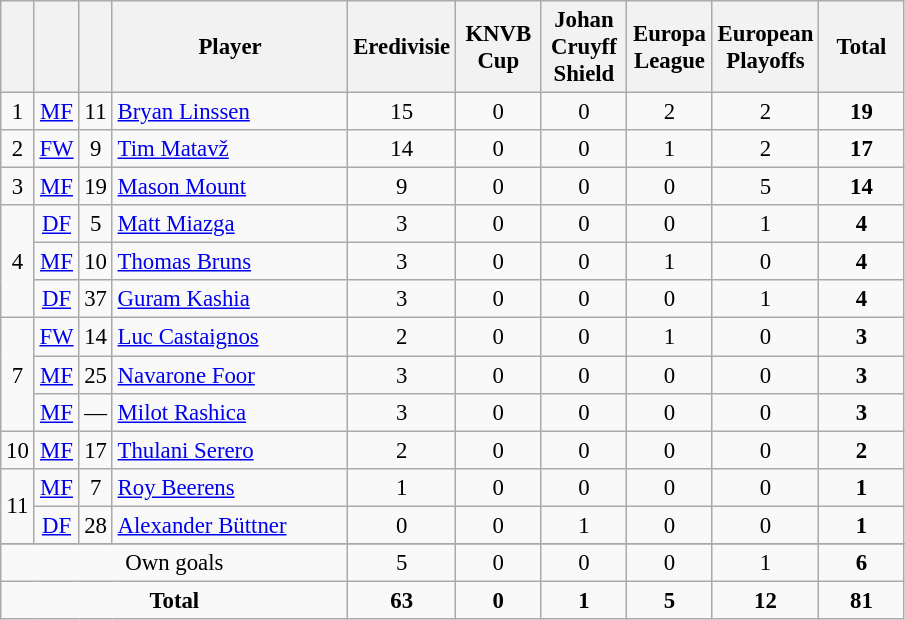<table class="wikitable sortable" style="font-size: 95%; text-align: center;">
<tr>
<th width=10></th>
<th width=10></th>
<th width=10></th>
<th width=150>Player</th>
<th width=50>Eredivisie</th>
<th width=50>KNVB Cup</th>
<th width=50>Johan Cruyff Shield</th>
<th width=50>Europa League</th>
<th width=50>European Playoffs</th>
<th width=50>Total</th>
</tr>
<tr>
<td>1</td>
<td><a href='#'>MF</a></td>
<td>11</td>
<td align=left> <a href='#'>Bryan Linssen</a></td>
<td>15</td>
<td>0</td>
<td>0</td>
<td>2</td>
<td>2</td>
<td><strong>19</strong></td>
</tr>
<tr>
<td>2</td>
<td><a href='#'>FW</a></td>
<td>9</td>
<td align=left> <a href='#'>Tim Matavž</a></td>
<td>14</td>
<td>0</td>
<td>0</td>
<td>1</td>
<td>2</td>
<td><strong>17</strong></td>
</tr>
<tr>
<td>3</td>
<td><a href='#'>MF</a></td>
<td>19</td>
<td align=left> <a href='#'>Mason Mount</a></td>
<td>9</td>
<td>0</td>
<td>0</td>
<td>0</td>
<td>5</td>
<td><strong>14</strong></td>
</tr>
<tr>
<td rowspan="3">4</td>
<td><a href='#'>DF</a></td>
<td>5</td>
<td align=left> <a href='#'>Matt Miazga</a></td>
<td>3</td>
<td>0</td>
<td>0</td>
<td>0</td>
<td>1</td>
<td><strong>4</strong></td>
</tr>
<tr>
<td><a href='#'>MF</a></td>
<td>10</td>
<td align=left> <a href='#'>Thomas Bruns</a></td>
<td>3</td>
<td>0</td>
<td>0</td>
<td>1</td>
<td>0</td>
<td><strong>4</strong></td>
</tr>
<tr>
<td><a href='#'>DF</a></td>
<td>37</td>
<td align=left> <a href='#'>Guram Kashia</a></td>
<td>3</td>
<td>0</td>
<td>0</td>
<td>0</td>
<td>1</td>
<td><strong>4</strong></td>
</tr>
<tr>
<td rowspan="3">7</td>
<td><a href='#'>FW</a></td>
<td>14</td>
<td align=left> <a href='#'>Luc Castaignos</a></td>
<td>2</td>
<td>0</td>
<td>0</td>
<td>1</td>
<td>0</td>
<td><strong>3</strong></td>
</tr>
<tr>
<td><a href='#'>MF</a></td>
<td>25</td>
<td align=left> <a href='#'>Navarone Foor</a></td>
<td>3</td>
<td>0</td>
<td>0</td>
<td>0</td>
<td>0</td>
<td><strong>3</strong></td>
</tr>
<tr>
<td><a href='#'>MF</a></td>
<td>—</td>
<td align=left> <a href='#'>Milot Rashica</a></td>
<td>3</td>
<td>0</td>
<td>0</td>
<td>0</td>
<td>0</td>
<td><strong>3</strong></td>
</tr>
<tr>
<td>10</td>
<td><a href='#'>MF</a></td>
<td>17</td>
<td align=left> <a href='#'>Thulani Serero</a></td>
<td>2</td>
<td>0</td>
<td>0</td>
<td>0</td>
<td>0</td>
<td><strong>2</strong></td>
</tr>
<tr>
<td rowspan="2">11</td>
<td><a href='#'>MF</a></td>
<td>7</td>
<td align=left> <a href='#'>Roy Beerens</a></td>
<td>1</td>
<td>0</td>
<td>0</td>
<td>0</td>
<td>0</td>
<td><strong>1</strong></td>
</tr>
<tr>
<td><a href='#'>DF</a></td>
<td>28</td>
<td align=left> <a href='#'>Alexander Büttner</a></td>
<td>0</td>
<td>0</td>
<td>1</td>
<td>0</td>
<td>0</td>
<td><strong>1</strong></td>
</tr>
<tr>
</tr>
<tr class="sortbottom">
<td colspan="4">Own goals</td>
<td>5</td>
<td>0</td>
<td>0</td>
<td>0</td>
<td>1</td>
<td><strong>6</strong></td>
</tr>
<tr class="sortbottom">
<td colspan=4><strong>Total</strong></td>
<td><strong>63</strong></td>
<td><strong>0</strong></td>
<td><strong>1</strong></td>
<td><strong>5</strong></td>
<td><strong>12</strong></td>
<td><strong>81</strong></td>
</tr>
</table>
